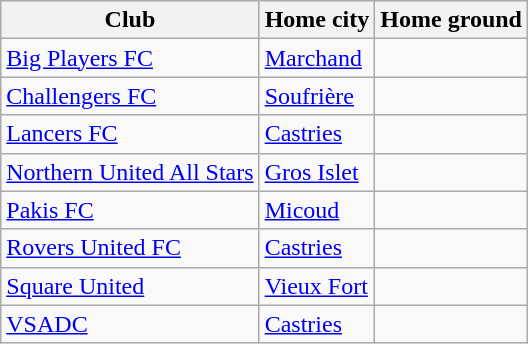<table class="wikitable sortable">
<tr>
<th>Club</th>
<th>Home city</th>
<th>Home ground</th>
</tr>
<tr>
<td><a href='#'>Big Players FC</a></td>
<td><a href='#'>Marchand</a></td>
<td></td>
</tr>
<tr>
<td><a href='#'>Challengers FC</a></td>
<td><a href='#'>Soufrière</a></td>
<td></td>
</tr>
<tr>
<td><a href='#'>Lancers FC</a></td>
<td><a href='#'>Castries</a></td>
<td></td>
</tr>
<tr>
<td><a href='#'>Northern United All Stars</a></td>
<td><a href='#'>Gros Islet</a></td>
<td></td>
</tr>
<tr>
<td><a href='#'>Pakis FC</a></td>
<td><a href='#'>Micoud</a></td>
<td></td>
</tr>
<tr>
<td><a href='#'>Rovers United FC</a></td>
<td><a href='#'>Castries</a></td>
<td></td>
</tr>
<tr>
<td><a href='#'>Square United</a></td>
<td><a href='#'>Vieux Fort</a></td>
<td></td>
</tr>
<tr>
<td><a href='#'>VSADC</a></td>
<td><a href='#'>Castries</a></td>
<td></td>
</tr>
</table>
